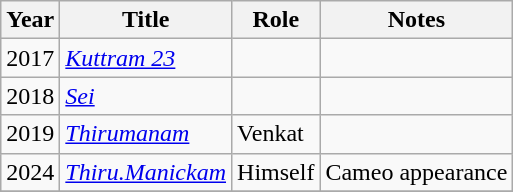<table class="wikitable">
<tr>
<th>Year</th>
<th>Title</th>
<th>Role</th>
<th>Notes</th>
</tr>
<tr>
<td>2017</td>
<td><em><a href='#'>Kuttram 23</a></em></td>
<td></td>
<td></td>
</tr>
<tr>
<td>2018</td>
<td><em><a href='#'>Sei</a></em></td>
<td></td>
<td></td>
</tr>
<tr>
<td>2019</td>
<td><em><a href='#'>Thirumanam</a></em></td>
<td>Venkat</td>
<td></td>
</tr>
<tr>
<td>2024</td>
<td><em><a href='#'>Thiru.Manickam</a></em></td>
<td>Himself</td>
<td>Cameo appearance</td>
</tr>
<tr>
</tr>
</table>
